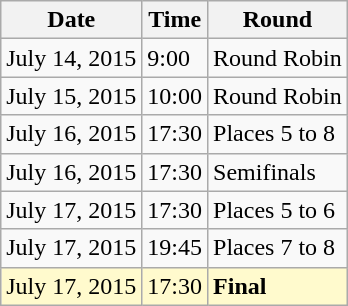<table class="wikitable">
<tr>
<th>Date</th>
<th>Time</th>
<th>Round</th>
</tr>
<tr>
<td>July 14, 2015</td>
<td>9:00</td>
<td>Round Robin</td>
</tr>
<tr>
<td>July 15, 2015</td>
<td>10:00</td>
<td>Round Robin</td>
</tr>
<tr>
<td>July 16, 2015</td>
<td>17:30</td>
<td>Places 5 to 8</td>
</tr>
<tr>
<td>July 16, 2015</td>
<td>17:30</td>
<td>Semifinals</td>
</tr>
<tr>
<td>July 17, 2015</td>
<td>17:30</td>
<td>Places 5 to 6</td>
</tr>
<tr>
<td>July 17, 2015</td>
<td>19:45</td>
<td>Places 7 to 8</td>
</tr>
<tr style=background:lemonchiffon>
<td>July 17, 2015</td>
<td>17:30</td>
<td><strong>Final</strong></td>
</tr>
</table>
